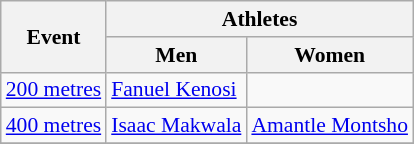<table class=wikitable style="font-size:90%">
<tr>
<th rowspan=2>Event</th>
<th colspan=2>Athletes</th>
</tr>
<tr>
<th>Men</th>
<th>Women</th>
</tr>
<tr>
<td><a href='#'>200 metres</a></td>
<td><a href='#'>Fanuel Kenosi</a></td>
<td></td>
</tr>
<tr>
<td><a href='#'>400 metres</a></td>
<td><a href='#'>Isaac Makwala</a></td>
<td><a href='#'>Amantle Montsho</a></td>
</tr>
<tr>
</tr>
</table>
